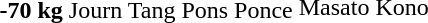<table>
<tr>
<th scope=row rowspan=2>-70 kg</th>
<td rowspan=2> Journ Tang</td>
<td rowspan=2> Pons Ponce</td>
<td> Masato Kono</td>
</tr>
<tr>
<td></td>
</tr>
<tr>
</tr>
</table>
